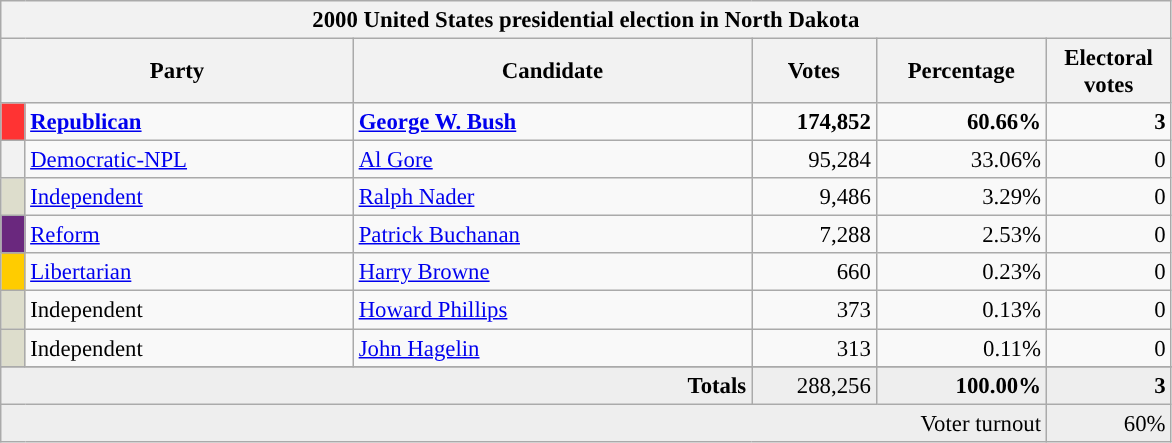<table class="wikitable" style="font-size: 95%;">
<tr>
<th colspan="6">2000 United States presidential election in North Dakota</th>
</tr>
<tr>
<th colspan="2" style="width: 15em">Party</th>
<th style="width: 17em">Candidate</th>
<th style="width: 5em">Votes</th>
<th style="width: 7em">Percentage</th>
<th style="width: 5em">Electoral votes</th>
</tr>
<tr>
<th style="background-color:#FF3333; width: 3px"></th>
<td style="width: 130px"><strong><a href='#'>Republican</a></strong></td>
<td><strong><a href='#'>George W. Bush</a></strong></td>
<td align="right"><strong>174,852</strong></td>
<td align="right"><strong>60.66%</strong></td>
<td align="right"><strong>3</strong></td>
</tr>
<tr>
<th style="background-color:"></th>
<td style="width: 130px"><a href='#'>Democratic-NPL</a></td>
<td><a href='#'>Al Gore</a></td>
<td align="right">95,284</td>
<td align="right">33.06%</td>
<td align="right">0</td>
</tr>
<tr>
<th style="background-color:#DDDDCC; width: 3px"></th>
<td style="width: 130px"><a href='#'>Independent</a></td>
<td><a href='#'>Ralph Nader</a></td>
<td align="right">9,486</td>
<td align="right">3.29%</td>
<td align="right">0</td>
</tr>
<tr>
<th style="background-color:#6A287E; width: 3px"></th>
<td style="width: 130px"><a href='#'>Reform</a></td>
<td><a href='#'>Patrick Buchanan</a></td>
<td align="right">7,288</td>
<td align="right">2.53%</td>
<td align="right">0</td>
</tr>
<tr>
<th style="background-color:#FFCC00; width: 3px"></th>
<td style="width: 130px"><a href='#'>Libertarian</a></td>
<td><a href='#'>Harry Browne</a></td>
<td align="right">660</td>
<td align="right">0.23%</td>
<td align="right">0</td>
</tr>
<tr>
<th style="background-color:#DDDDCC; width: 3px"></th>
<td style="width: 130px">Independent</td>
<td><a href='#'>Howard Phillips</a></td>
<td align="right">373</td>
<td align="right">0.13%</td>
<td align="right">0</td>
</tr>
<tr>
<th style="background-color:#DDDDCC; width: 3px"></th>
<td style="width: 130px">Independent</td>
<td><a href='#'>John Hagelin</a></td>
<td align="right">313</td>
<td align="right">0.11%</td>
<td align="right">0</td>
</tr>
<tr>
</tr>
<tr bgcolor="#EEEEEE">
<td colspan="3" align="right"><strong>Totals</strong></td>
<td align="right">288,256</td>
<td align="right"><strong>100.00%</strong></td>
<td align="right"><strong>3</strong></td>
</tr>
<tr bgcolor="#EEEEEE">
<td colspan="5" align="right">Voter turnout</td>
<td colspan="1" align="right">60%</td>
</tr>
</table>
